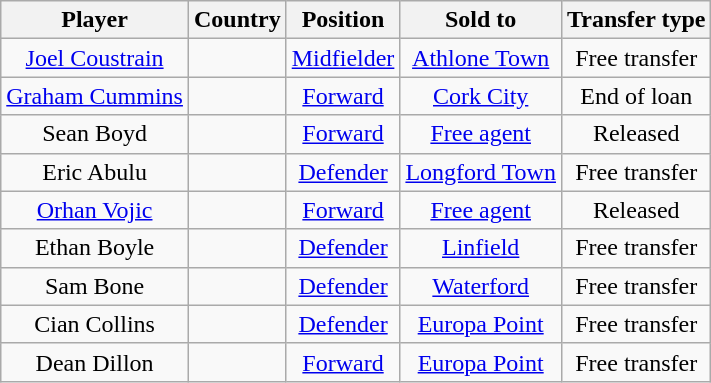<table class="wikitable" style="text-align:center">
<tr>
<th>Player</th>
<th>Country</th>
<th>Position</th>
<th>Sold to</th>
<th>Transfer type</th>
</tr>
<tr>
<td><a href='#'>Joel Coustrain</a></td>
<td></td>
<td><a href='#'>Midfielder</a></td>
<td> <a href='#'>Athlone Town</a></td>
<td>Free transfer</td>
</tr>
<tr>
<td><a href='#'>Graham Cummins</a></td>
<td></td>
<td><a href='#'>Forward</a></td>
<td> <a href='#'>Cork City</a></td>
<td>End of loan</td>
</tr>
<tr>
<td>Sean Boyd</td>
<td></td>
<td><a href='#'>Forward</a></td>
<td><a href='#'>Free agent</a></td>
<td>Released</td>
</tr>
<tr>
<td>Eric Abulu</td>
<td></td>
<td><a href='#'>Defender</a></td>
<td> <a href='#'>Longford Town</a></td>
<td>Free transfer</td>
</tr>
<tr>
<td><a href='#'>Orhan Vojic</a></td>
<td></td>
<td><a href='#'>Forward</a></td>
<td><a href='#'>Free agent</a></td>
<td>Released</td>
</tr>
<tr>
<td>Ethan Boyle</td>
<td></td>
<td><a href='#'>Defender</a></td>
<td> <a href='#'>Linfield</a></td>
<td>Free transfer</td>
</tr>
<tr>
<td>Sam Bone</td>
<td></td>
<td><a href='#'>Defender</a></td>
<td> <a href='#'>Waterford</a></td>
<td>Free transfer</td>
</tr>
<tr>
<td>Cian Collins</td>
<td></td>
<td><a href='#'>Defender</a></td>
<td> <a href='#'>Europa Point</a></td>
<td>Free transfer</td>
</tr>
<tr>
<td>Dean Dillon</td>
<td></td>
<td><a href='#'>Forward</a></td>
<td> <a href='#'>Europa Point</a></td>
<td>Free transfer</td>
</tr>
</table>
